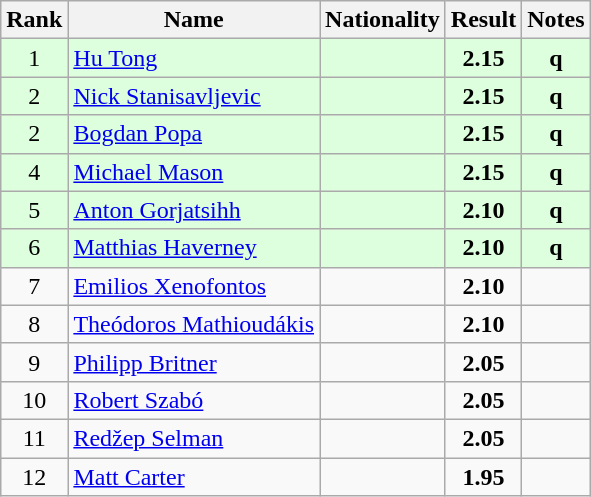<table class="wikitable sortable" style="text-align:center">
<tr>
<th>Rank</th>
<th>Name</th>
<th>Nationality</th>
<th>Result</th>
<th>Notes</th>
</tr>
<tr bgcolor=ddffdd>
<td>1</td>
<td align=left><a href='#'>Hu Tong</a></td>
<td align=left></td>
<td><strong>2.15</strong></td>
<td><strong>q</strong></td>
</tr>
<tr bgcolor=ddffdd>
<td>2</td>
<td align=left><a href='#'>Nick Stanisavljevic</a></td>
<td align=left></td>
<td><strong>2.15</strong></td>
<td><strong>q</strong></td>
</tr>
<tr bgcolor=ddffdd>
<td>2</td>
<td align=left><a href='#'>Bogdan Popa</a></td>
<td align=left></td>
<td><strong>2.15</strong></td>
<td><strong>q</strong></td>
</tr>
<tr bgcolor=ddffdd>
<td>4</td>
<td align=left><a href='#'>Michael Mason</a></td>
<td align=left></td>
<td><strong>2.15</strong></td>
<td><strong>q</strong></td>
</tr>
<tr bgcolor=ddffdd>
<td>5</td>
<td align=left><a href='#'>Anton Gorjatsihh</a></td>
<td align=left></td>
<td><strong>2.10</strong></td>
<td><strong>q</strong></td>
</tr>
<tr bgcolor=ddffdd>
<td>6</td>
<td align=left><a href='#'>Matthias Haverney</a></td>
<td align=left></td>
<td><strong>2.10</strong></td>
<td><strong>q</strong></td>
</tr>
<tr>
<td>7</td>
<td align=left><a href='#'>Emilios Xenofontos</a></td>
<td align=left></td>
<td><strong>2.10</strong></td>
<td></td>
</tr>
<tr>
<td>8</td>
<td align=left><a href='#'>Theódoros Mathioudákis</a></td>
<td align=left></td>
<td><strong>2.10</strong></td>
<td></td>
</tr>
<tr>
<td>9</td>
<td align=left><a href='#'>Philipp Britner</a></td>
<td align=left></td>
<td><strong>2.05</strong></td>
<td></td>
</tr>
<tr>
<td>10</td>
<td align=left><a href='#'>Robert Szabó</a></td>
<td align=left></td>
<td><strong>2.05</strong></td>
<td></td>
</tr>
<tr>
<td>11</td>
<td align=left><a href='#'>Redžep Selman</a></td>
<td align=left></td>
<td><strong>2.05</strong></td>
<td></td>
</tr>
<tr>
<td>12</td>
<td align=left><a href='#'>Matt Carter</a></td>
<td align=left></td>
<td><strong>1.95</strong></td>
<td></td>
</tr>
</table>
